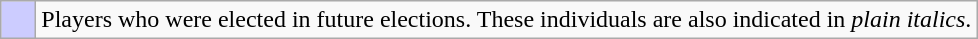<table class="wikitable">
<tr>
<td bgcolor="#ccccff">    </td>
<td>Players who were elected in future elections. These individuals are also indicated in <em>plain italics</em>.</td>
</tr>
</table>
